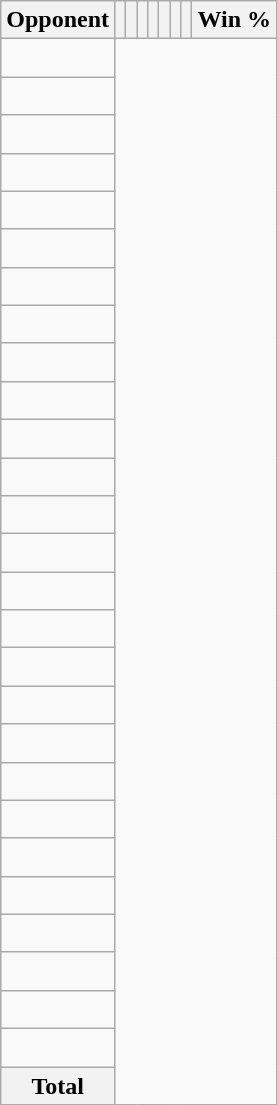<table class="wikitable sortable collapsible collapsed" style="text-align: center;">
<tr>
<th>Opponent</th>
<th></th>
<th></th>
<th></th>
<th></th>
<th></th>
<th></th>
<th></th>
<th>Win %</th>
</tr>
<tr>
<td align="left"><br></td>
</tr>
<tr>
<td align="left"><br></td>
</tr>
<tr>
<td align="left"><br></td>
</tr>
<tr>
<td align="left"><br></td>
</tr>
<tr>
<td align="left"><br></td>
</tr>
<tr>
<td align="left"><br></td>
</tr>
<tr>
<td align="left"><br></td>
</tr>
<tr>
<td align="left"><br></td>
</tr>
<tr>
<td align="left"><br></td>
</tr>
<tr>
<td align="left"><br></td>
</tr>
<tr>
<td align="left"><br></td>
</tr>
<tr>
<td align="left"><br></td>
</tr>
<tr>
<td align="left"><br></td>
</tr>
<tr>
<td align="left"><br></td>
</tr>
<tr>
<td align="left"><br></td>
</tr>
<tr>
<td align="left"><br></td>
</tr>
<tr>
<td align="left"><br></td>
</tr>
<tr>
<td align="left"><br></td>
</tr>
<tr>
<td align="left"><br></td>
</tr>
<tr>
<td align="left"><br></td>
</tr>
<tr>
<td align="left"><br></td>
</tr>
<tr>
<td align="left"><br></td>
</tr>
<tr>
<td align="left"><br></td>
</tr>
<tr>
<td align="left"><br></td>
</tr>
<tr>
<td align="left"><br></td>
</tr>
<tr>
<td align="left"><br></td>
</tr>
<tr>
<td align="left"><br></td>
</tr>
<tr class="sortbottom">
<th>Total<br></th>
</tr>
</table>
